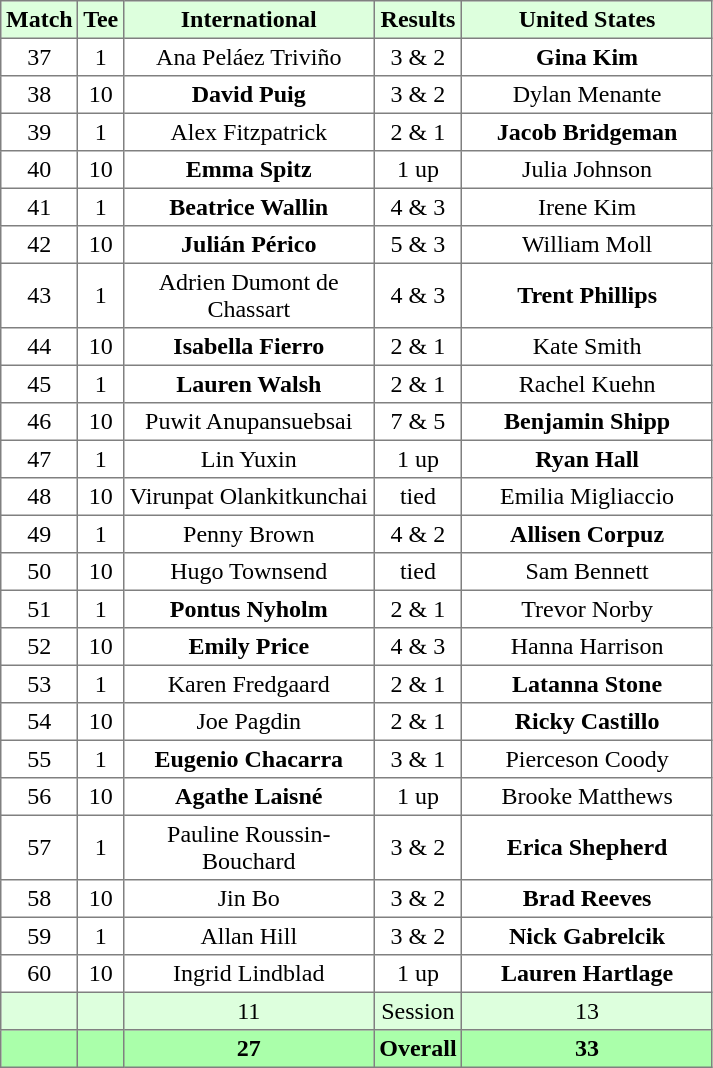<table border="1" cellpadding="3" style="border-collapse:collapse; text-align:center;">
<tr style="background:#ddffdd;">
<th>Match</th>
<th>Tee</th>
<th width="160">International</th>
<th>Results</th>
<th width="160">United States</th>
</tr>
<tr>
<td>37</td>
<td>1</td>
<td>Ana Peláez Triviño</td>
<td>3 & 2</td>
<td><strong>Gina Kim</strong></td>
</tr>
<tr>
<td>38</td>
<td>10</td>
<td><strong>David Puig</strong></td>
<td>3 & 2</td>
<td>Dylan Menante</td>
</tr>
<tr>
<td>39</td>
<td>1</td>
<td>Alex Fitzpatrick</td>
<td>2 & 1</td>
<td><strong>Jacob Bridgeman</strong></td>
</tr>
<tr>
<td>40</td>
<td>10</td>
<td><strong>Emma Spitz</strong></td>
<td>1 up</td>
<td>Julia Johnson</td>
</tr>
<tr>
<td>41</td>
<td>1</td>
<td><strong>Beatrice Wallin</strong></td>
<td>4 & 3</td>
<td>Irene Kim</td>
</tr>
<tr>
<td>42</td>
<td>10</td>
<td><strong>Julián Périco</strong></td>
<td>5 & 3</td>
<td>William Moll</td>
</tr>
<tr>
<td>43</td>
<td>1</td>
<td>Adrien Dumont de Chassart</td>
<td>4 & 3</td>
<td><strong>Trent Phillips</strong></td>
</tr>
<tr>
<td>44</td>
<td>10</td>
<td><strong>Isabella Fierro</strong></td>
<td>2 & 1</td>
<td>Kate Smith</td>
</tr>
<tr>
<td>45</td>
<td>1</td>
<td><strong>Lauren Walsh</strong></td>
<td>2 & 1</td>
<td>Rachel Kuehn</td>
</tr>
<tr>
<td>46</td>
<td>10</td>
<td>Puwit Anupansuebsai</td>
<td>7 & 5</td>
<td><strong>Benjamin Shipp</strong></td>
</tr>
<tr>
<td>47</td>
<td>1</td>
<td>Lin Yuxin</td>
<td>1 up</td>
<td><strong>Ryan Hall</strong></td>
</tr>
<tr>
<td>48</td>
<td>10</td>
<td>Virunpat Olankitkunchai</td>
<td>tied</td>
<td>Emilia Migliaccio</td>
</tr>
<tr>
<td>49</td>
<td>1</td>
<td>Penny Brown</td>
<td>4 & 2</td>
<td><strong>Allisen Corpuz</strong></td>
</tr>
<tr>
<td>50</td>
<td>10</td>
<td>Hugo Townsend</td>
<td>tied</td>
<td>Sam Bennett</td>
</tr>
<tr>
<td>51</td>
<td>1</td>
<td><strong>Pontus Nyholm</strong></td>
<td>2 & 1</td>
<td>Trevor Norby</td>
</tr>
<tr>
<td>52</td>
<td>10</td>
<td><strong>Emily Price</strong></td>
<td>4 & 3</td>
<td>Hanna Harrison</td>
</tr>
<tr>
<td>53</td>
<td>1</td>
<td>Karen Fredgaard</td>
<td>2 & 1</td>
<td><strong>Latanna Stone</strong></td>
</tr>
<tr>
<td>54</td>
<td>10</td>
<td>Joe Pagdin</td>
<td>2 & 1</td>
<td><strong>Ricky Castillo</strong></td>
</tr>
<tr>
<td>55</td>
<td>1</td>
<td><strong>Eugenio Chacarra</strong></td>
<td>3 & 1</td>
<td>Pierceson Coody</td>
</tr>
<tr>
<td>56</td>
<td>10</td>
<td><strong>Agathe Laisné</strong></td>
<td>1 up</td>
<td>Brooke Matthews</td>
</tr>
<tr>
<td>57</td>
<td>1</td>
<td>Pauline Roussin-Bouchard</td>
<td>3 & 2</td>
<td><strong>Erica Shepherd</strong></td>
</tr>
<tr>
<td>58</td>
<td>10</td>
<td>Jin Bo</td>
<td>3 & 2</td>
<td><strong>Brad Reeves</strong></td>
</tr>
<tr>
<td>59</td>
<td>1</td>
<td>Allan Hill</td>
<td>3 & 2</td>
<td><strong>Nick Gabrelcik</strong></td>
</tr>
<tr>
<td>60</td>
<td>10</td>
<td>Ingrid Lindblad</td>
<td>1 up</td>
<td><strong>Lauren Hartlage</strong></td>
</tr>
<tr style="background:#ddffdd;">
<td></td>
<td></td>
<td>11</td>
<td>Session</td>
<td>13</td>
</tr>
<tr style="background:#aaffaa;">
<th></th>
<th></th>
<th>27</th>
<th>Overall</th>
<th>33</th>
</tr>
</table>
